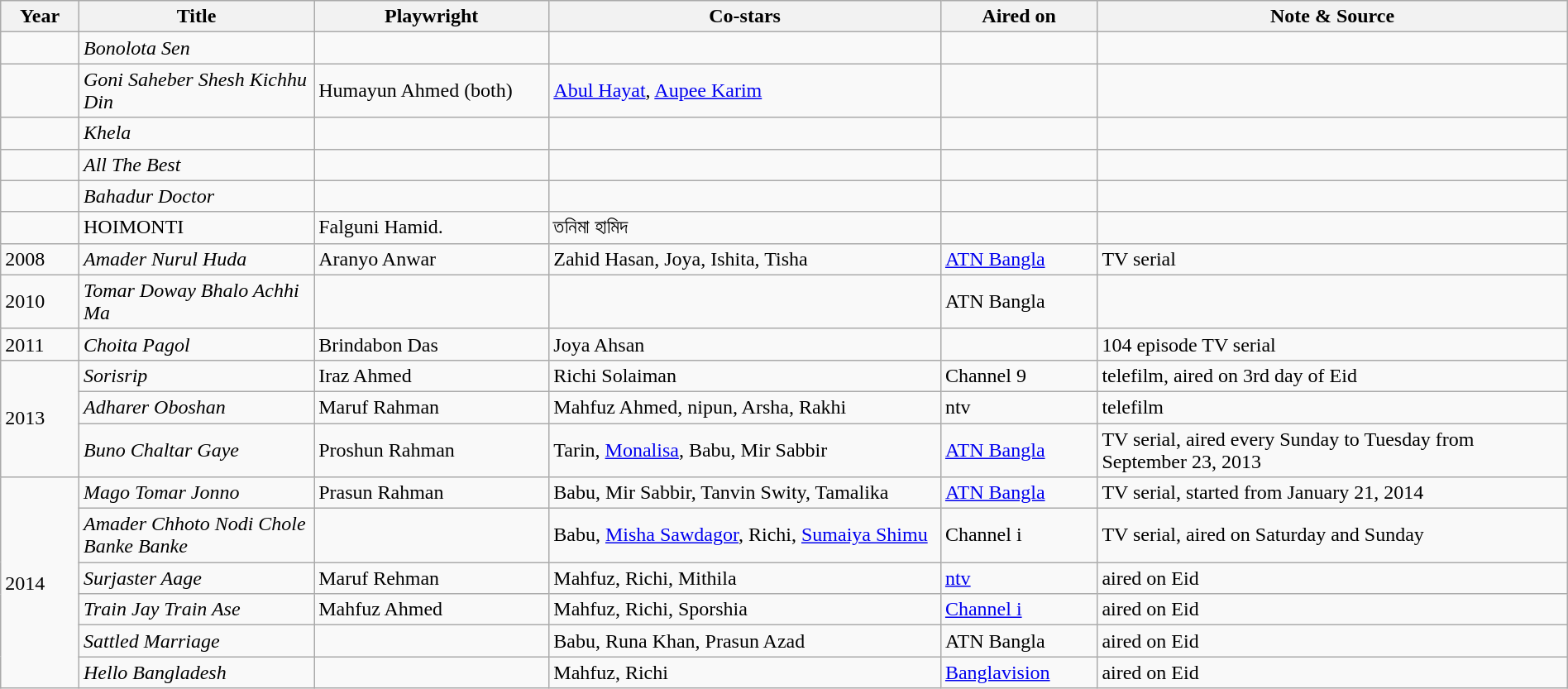<table class="wikitable" width= "100%">
<tr>
<th width= "5%">Year</th>
<th width= "15%">Title</th>
<th width= "15%">Playwright</th>
<th width= "25%">Co-stars</th>
<th width= "10%">Aired on</th>
<th width= "30%">Note & Source</th>
</tr>
<tr>
<td></td>
<td><em>Bonolota Sen</em></td>
<td></td>
<td></td>
<td></td>
<td></td>
</tr>
<tr>
<td></td>
<td><em>Goni Saheber Shesh Kichhu Din</em></td>
<td>Humayun Ahmed (both)</td>
<td><a href='#'>Abul Hayat</a>, <a href='#'>Aupee Karim</a></td>
<td></td>
<td></td>
</tr>
<tr>
<td></td>
<td><em>Khela</em></td>
<td></td>
<td></td>
<td></td>
<td></td>
</tr>
<tr>
<td></td>
<td><em>All The Best</em></td>
<td></td>
<td></td>
<td></td>
<td></td>
</tr>
<tr>
<td></td>
<td><em>Bahadur Doctor</em></td>
<td></td>
<td></td>
<td></td>
<td></td>
</tr>
<tr>
<td></td>
<td>HOIMONTI</td>
<td>Falguni Hamid.</td>
<td>তনিমা হামিদ</td>
<td></td>
<td></td>
</tr>
<tr>
<td>2008</td>
<td><em>Amader Nurul Huda</em></td>
<td>Aranyo Anwar</td>
<td>Zahid Hasan, Joya, Ishita, Tisha</td>
<td><a href='#'>ATN Bangla</a></td>
<td>TV serial</td>
</tr>
<tr>
<td rowspan="1">2010</td>
<td><em>Tomar Doway Bhalo Achhi Ma</em></td>
<td></td>
<td></td>
<td>ATN Bangla</td>
<td></td>
</tr>
<tr>
<td>2011</td>
<td><em>Choita Pagol</em></td>
<td>Brindabon Das</td>
<td>Joya Ahsan</td>
<td></td>
<td>104 episode TV serial </td>
</tr>
<tr>
<td rowspan="3">2013</td>
<td><em>Sorisrip</em></td>
<td>Iraz Ahmed</td>
<td>Richi Solaiman</td>
<td>Channel 9</td>
<td>telefilm, aired on 3rd day of Eid </td>
</tr>
<tr>
<td><em>Adharer Oboshan</em></td>
<td>Maruf Rahman</td>
<td>Mahfuz Ahmed, nipun, Arsha, Rakhi</td>
<td>ntv</td>
<td>telefilm</td>
</tr>
<tr>
<td><em>Buno Chaltar Gaye</em></td>
<td>Proshun Rahman</td>
<td>Tarin, <a href='#'>Monalisa</a>, Babu, Mir Sabbir</td>
<td><a href='#'>ATN Bangla</a></td>
<td>TV serial, aired every Sunday to Tuesday from September 23, 2013 </td>
</tr>
<tr>
<td rowspan="6">2014</td>
<td><em>Mago Tomar Jonno</em></td>
<td>Prasun Rahman</td>
<td>Babu, Mir Sabbir, Tanvin Swity, Tamalika</td>
<td><a href='#'>ATN Bangla</a></td>
<td>TV serial, started from January 21, 2014</td>
</tr>
<tr>
<td><em>Amader Chhoto Nodi Chole Banke Banke</em></td>
<td></td>
<td>Babu, <a href='#'>Misha Sawdagor</a>, Richi, <a href='#'>Sumaiya Shimu</a></td>
<td>Channel i</td>
<td>TV serial, aired on Saturday and Sunday</td>
</tr>
<tr>
<td><em>Surjaster Aage</em></td>
<td>Maruf Rehman</td>
<td>Mahfuz, Richi, Mithila</td>
<td><a href='#'>ntv</a></td>
<td>aired on Eid</td>
</tr>
<tr>
<td><em>Train Jay Train Ase</em></td>
<td>Mahfuz Ahmed</td>
<td>Mahfuz, Richi, Sporshia</td>
<td><a href='#'>Channel i</a></td>
<td>aired on Eid</td>
</tr>
<tr>
<td><em>Sattled Marriage</em></td>
<td></td>
<td>Babu, Runa Khan, Prasun Azad</td>
<td>ATN Bangla</td>
<td>aired on Eid</td>
</tr>
<tr>
<td><em>Hello Bangladesh</em></td>
<td></td>
<td>Mahfuz, Richi</td>
<td><a href='#'>Banglavision</a></td>
<td>aired on Eid</td>
</tr>
</table>
